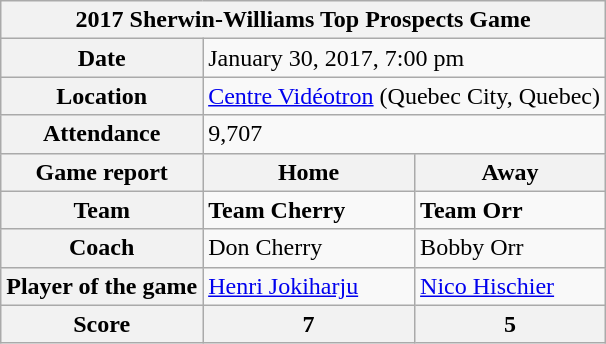<table class="wikitable">
<tr>
<th colspan="3">2017 Sherwin-Williams Top Prospects Game</th>
</tr>
<tr>
<th>Date</th>
<td colspan="2">January 30, 2017, 7:00 pm</td>
</tr>
<tr>
<th>Location</th>
<td colspan="2"><a href='#'>Centre Vidéotron</a> (Quebec City, Quebec)</td>
</tr>
<tr>
<th>Attendance</th>
<td colspan="2">9,707</td>
</tr>
<tr>
<th>Game report</th>
<th>Home</th>
<th>Away</th>
</tr>
<tr>
<th>Team</th>
<td><strong>Team Cherry</strong></td>
<td><strong>Team Orr</strong></td>
</tr>
<tr>
<th>Coach</th>
<td>Don Cherry</td>
<td>Bobby Orr</td>
</tr>
<tr>
<th>Player of the game</th>
<td><a href='#'>Henri Jokiharju</a></td>
<td><a href='#'>Nico Hischier</a></td>
</tr>
<tr>
<th>Score</th>
<th>7</th>
<th>5</th>
</tr>
</table>
